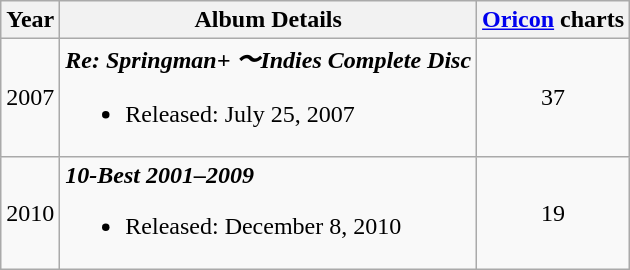<table class="wikitable">
<tr>
<th>Year</th>
<th>Album Details</th>
<th><a href='#'>Oricon</a> charts</th>
</tr>
<tr>
<td>2007</td>
<td><strong><em>Re: Springman+ 〜Indies Complete Disc</em></strong><br><ul><li>Released: July 25, 2007</li></ul></td>
<td align="center">37</td>
</tr>
<tr>
<td>2010</td>
<td><strong><em>10-Best 2001–2009</em></strong><br><ul><li>Released: December 8, 2010</li></ul></td>
<td align="center">19</td>
</tr>
</table>
